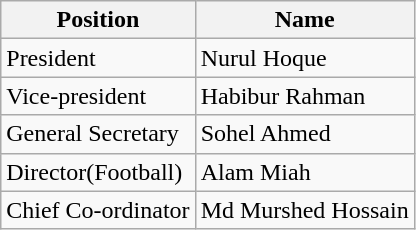<table class="wikitable">
<tr>
<th>Position</th>
<th>Name</th>
</tr>
<tr>
<td>President</td>
<td> Nurul Hoque</td>
</tr>
<tr>
<td>Vice-president</td>
<td> Habibur Rahman</td>
</tr>
<tr>
<td>General Secretary</td>
<td> Sohel Ahmed</td>
</tr>
<tr>
<td>Director(Football)</td>
<td> Alam Miah</td>
</tr>
<tr>
<td>Chief Co-ordinator</td>
<td> Md Murshed Hossain</td>
</tr>
</table>
